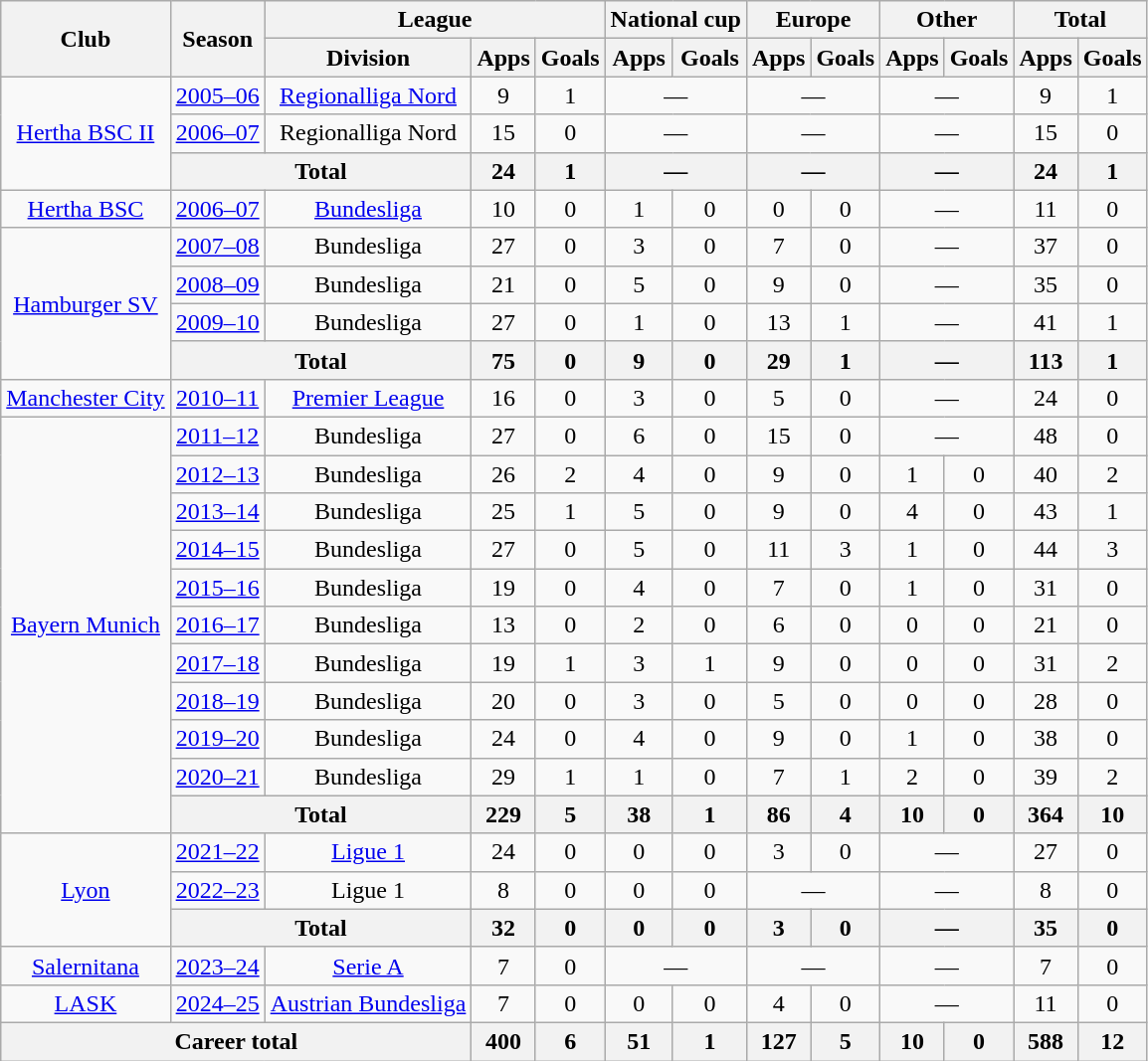<table class=wikitable style="text-align:center">
<tr>
<th rowspan="2">Club</th>
<th rowspan="2">Season</th>
<th colspan="3">League</th>
<th colspan="2">National cup</th>
<th colspan="2">Europe</th>
<th colspan="2">Other</th>
<th colspan="2">Total</th>
</tr>
<tr>
<th>Division</th>
<th>Apps</th>
<th>Goals</th>
<th>Apps</th>
<th>Goals</th>
<th>Apps</th>
<th>Goals</th>
<th>Apps</th>
<th>Goals</th>
<th>Apps</th>
<th>Goals</th>
</tr>
<tr>
<td rowspan="3"><a href='#'>Hertha BSC II</a></td>
<td><a href='#'>2005–06</a></td>
<td><a href='#'>Regionalliga Nord</a></td>
<td>9</td>
<td>1</td>
<td colspan="2">—</td>
<td colspan="2">—</td>
<td colspan="2">—</td>
<td>9</td>
<td>1</td>
</tr>
<tr>
<td><a href='#'>2006–07</a></td>
<td>Regionalliga Nord</td>
<td>15</td>
<td>0</td>
<td colspan="2">—</td>
<td colspan="2">—</td>
<td colspan="2">—</td>
<td>15</td>
<td>0</td>
</tr>
<tr>
<th colspan="2">Total</th>
<th>24</th>
<th>1</th>
<th colspan="2">—</th>
<th colspan="2">—</th>
<th colspan="2">—</th>
<th>24</th>
<th>1</th>
</tr>
<tr>
<td><a href='#'>Hertha BSC</a></td>
<td><a href='#'>2006–07</a></td>
<td><a href='#'>Bundesliga</a></td>
<td>10</td>
<td>0</td>
<td>1</td>
<td>0</td>
<td>0</td>
<td>0</td>
<td colspan="2">—</td>
<td>11</td>
<td>0</td>
</tr>
<tr>
<td rowspan="4"><a href='#'>Hamburger SV</a></td>
<td><a href='#'>2007–08</a></td>
<td>Bundesliga</td>
<td>27</td>
<td>0</td>
<td>3</td>
<td>0</td>
<td>7</td>
<td>0</td>
<td colspan="2">—</td>
<td>37</td>
<td>0</td>
</tr>
<tr>
<td><a href='#'>2008–09</a></td>
<td>Bundesliga</td>
<td>21</td>
<td>0</td>
<td>5</td>
<td>0</td>
<td>9</td>
<td>0</td>
<td colspan="2">—</td>
<td>35</td>
<td>0</td>
</tr>
<tr>
<td><a href='#'>2009–10</a></td>
<td>Bundesliga</td>
<td>27</td>
<td>0</td>
<td>1</td>
<td>0</td>
<td>13</td>
<td>1</td>
<td colspan="2">—</td>
<td>41</td>
<td>1</td>
</tr>
<tr>
<th colspan="2">Total</th>
<th>75</th>
<th>0</th>
<th>9</th>
<th>0</th>
<th>29</th>
<th>1</th>
<th colspan="2">—</th>
<th>113</th>
<th>1</th>
</tr>
<tr>
<td><a href='#'>Manchester City</a></td>
<td><a href='#'>2010–11</a></td>
<td><a href='#'>Premier League</a></td>
<td>16</td>
<td>0</td>
<td>3</td>
<td>0</td>
<td>5</td>
<td>0</td>
<td colspan="2">—</td>
<td>24</td>
<td>0</td>
</tr>
<tr>
<td rowspan="11"><a href='#'>Bayern Munich</a></td>
<td><a href='#'>2011–12</a></td>
<td>Bundesliga</td>
<td>27</td>
<td>0</td>
<td>6</td>
<td>0</td>
<td>15</td>
<td>0</td>
<td colspan="2">—</td>
<td>48</td>
<td>0</td>
</tr>
<tr>
<td><a href='#'>2012–13</a></td>
<td>Bundesliga</td>
<td>26</td>
<td>2</td>
<td>4</td>
<td>0</td>
<td>9</td>
<td>0</td>
<td>1</td>
<td>0</td>
<td>40</td>
<td>2</td>
</tr>
<tr>
<td><a href='#'>2013–14</a></td>
<td>Bundesliga</td>
<td>25</td>
<td>1</td>
<td>5</td>
<td>0</td>
<td>9</td>
<td>0</td>
<td>4</td>
<td>0</td>
<td>43</td>
<td>1</td>
</tr>
<tr>
<td><a href='#'>2014–15</a></td>
<td>Bundesliga</td>
<td>27</td>
<td>0</td>
<td>5</td>
<td>0</td>
<td>11</td>
<td>3</td>
<td>1</td>
<td>0</td>
<td>44</td>
<td>3</td>
</tr>
<tr>
<td><a href='#'>2015–16</a></td>
<td>Bundesliga</td>
<td>19</td>
<td>0</td>
<td>4</td>
<td>0</td>
<td>7</td>
<td>0</td>
<td>1</td>
<td>0</td>
<td>31</td>
<td>0</td>
</tr>
<tr>
<td><a href='#'>2016–17</a></td>
<td>Bundesliga</td>
<td>13</td>
<td>0</td>
<td>2</td>
<td>0</td>
<td>6</td>
<td>0</td>
<td>0</td>
<td>0</td>
<td>21</td>
<td>0</td>
</tr>
<tr>
<td><a href='#'>2017–18</a></td>
<td>Bundesliga</td>
<td>19</td>
<td>1</td>
<td>3</td>
<td>1</td>
<td>9</td>
<td>0</td>
<td>0</td>
<td>0</td>
<td>31</td>
<td>2</td>
</tr>
<tr>
<td><a href='#'>2018–19</a></td>
<td>Bundesliga</td>
<td>20</td>
<td>0</td>
<td>3</td>
<td>0</td>
<td>5</td>
<td>0</td>
<td>0</td>
<td>0</td>
<td>28</td>
<td>0</td>
</tr>
<tr>
<td><a href='#'>2019–20</a></td>
<td>Bundesliga</td>
<td>24</td>
<td>0</td>
<td>4</td>
<td>0</td>
<td>9</td>
<td>0</td>
<td>1</td>
<td>0</td>
<td>38</td>
<td>0</td>
</tr>
<tr>
<td><a href='#'>2020–21</a></td>
<td>Bundesliga</td>
<td>29</td>
<td>1</td>
<td>1</td>
<td>0</td>
<td>7</td>
<td>1</td>
<td>2</td>
<td>0</td>
<td>39</td>
<td>2</td>
</tr>
<tr>
<th colspan="2">Total</th>
<th>229</th>
<th>5</th>
<th>38</th>
<th>1</th>
<th>86</th>
<th>4</th>
<th>10</th>
<th>0</th>
<th>364</th>
<th>10</th>
</tr>
<tr>
<td rowspan="3"><a href='#'>Lyon</a></td>
<td><a href='#'>2021–22</a></td>
<td><a href='#'>Ligue 1</a></td>
<td>24</td>
<td>0</td>
<td>0</td>
<td>0</td>
<td>3</td>
<td>0</td>
<td colspan="2">—</td>
<td>27</td>
<td>0</td>
</tr>
<tr>
<td><a href='#'>2022–23</a></td>
<td>Ligue 1</td>
<td>8</td>
<td>0</td>
<td>0</td>
<td>0</td>
<td colspan="2">—</td>
<td colspan="2">—</td>
<td>8</td>
<td>0</td>
</tr>
<tr>
<th colspan="2">Total</th>
<th>32</th>
<th>0</th>
<th>0</th>
<th>0</th>
<th>3</th>
<th>0</th>
<th colspan="2">—</th>
<th>35</th>
<th>0</th>
</tr>
<tr>
<td><a href='#'>Salernitana</a></td>
<td><a href='#'>2023–24</a></td>
<td><a href='#'>Serie A</a></td>
<td>7</td>
<td>0</td>
<td colspan="2">—</td>
<td colspan="2">—</td>
<td colspan="2">—</td>
<td>7</td>
<td>0</td>
</tr>
<tr>
<td><a href='#'>LASK</a></td>
<td><a href='#'>2024–25</a></td>
<td><a href='#'>Austrian Bundesliga</a></td>
<td>7</td>
<td>0</td>
<td>0</td>
<td>0</td>
<td>4</td>
<td>0</td>
<td colspan="2">—</td>
<td>11</td>
<td>0</td>
</tr>
<tr>
<th colspan="3">Career total</th>
<th>400</th>
<th>6</th>
<th>51</th>
<th>1</th>
<th>127</th>
<th>5</th>
<th>10</th>
<th>0</th>
<th>588</th>
<th>12</th>
</tr>
</table>
